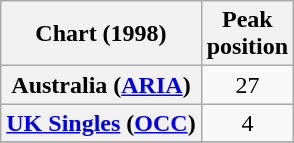<table class="wikitable sortable plainrowheaders">
<tr>
<th>Chart (1998)</th>
<th>Peak<br>position</th>
</tr>
<tr>
<th scope="row">Australia (<a href='#'>ARIA</a>)</th>
<td align="center">27</td>
</tr>
<tr>
<th scope="row"><a href='#'>UK Singles</a> (<a href='#'>OCC</a>)</th>
<td align="center">4</td>
</tr>
<tr>
</tr>
</table>
